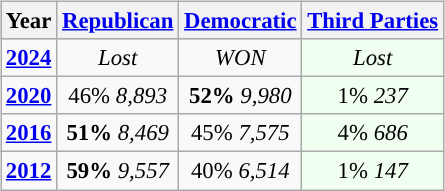<table class="wikitable" style="float:right; font-size:95%;">
<tr bgcolor=lightgrey>
<th>Year</th>
<th><a href='#'>Republican</a></th>
<th><a href='#'>Democratic</a></th>
<th><a href='#'>Third Parties</a></th>
</tr>
<tr>
<td style="text-align:center; "><strong><a href='#'>2024</a></strong></td>
<td style="text-align:center; "><em>Lost</em></td>
<td style="text-align:center; "><em>WON</em></td>
<td style="text-align:center; background:honeyDew;"><em>Lost</em></td>
</tr>
<tr>
<td style="text-align:center; "><strong><a href='#'>2020</a></strong></td>
<td style="text-align:center; ">46% <em>8,893</em></td>
<td style="text-align:center; "><strong>52%</strong> <em>9,980</em></td>
<td style="text-align:center; background:honeyDew;">1% <em>237</em></td>
</tr>
<tr>
<td style="text-align:center; "><strong><a href='#'>2016</a></strong></td>
<td style="text-align:center; "><strong>51%</strong> <em>8,469</em></td>
<td style="text-align:center; ">45% <em>7,575</em></td>
<td style="text-align:center; background:honeyDew;">4% <em>686</em></td>
</tr>
<tr>
<td style="text-align:center; "><strong><a href='#'>2012</a></strong></td>
<td style="text-align:center; "><strong>59%</strong> <em>9,557</em></td>
<td style="text-align:center; ">40% <em>6,514</em></td>
<td style="text-align:center; background:honeyDew;">1% <em>147</em></td>
</tr>
</table>
